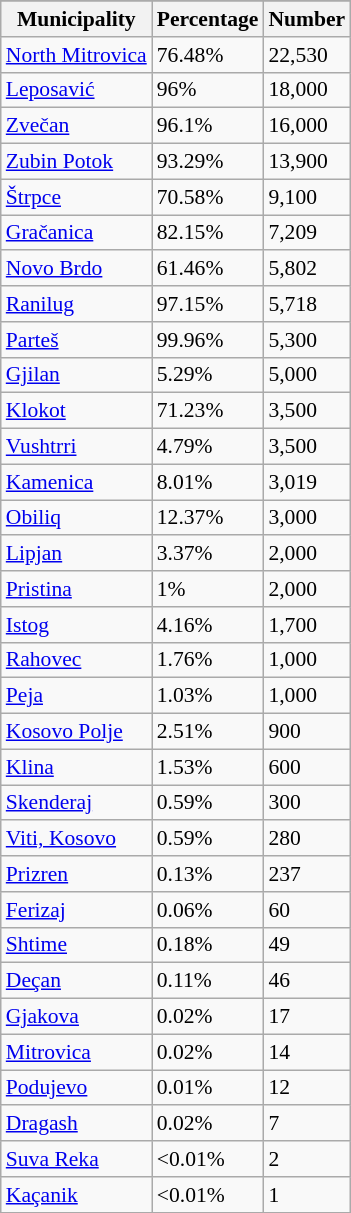<table class="sortable wikitable" style="font-size:90%;">
<tr>
</tr>
<tr>
<th>Municipality</th>
<th>Percentage</th>
<th>Number</th>
</tr>
<tr>
<td><a href='#'>North Mitrovica</a></td>
<td>76.48%</td>
<td>22,530</td>
</tr>
<tr>
<td><a href='#'>Leposavić</a></td>
<td>96%</td>
<td>18,000</td>
</tr>
<tr>
<td><a href='#'>Zvečan</a></td>
<td>96.1%</td>
<td>16,000</td>
</tr>
<tr>
<td><a href='#'>Zubin Potok</a></td>
<td>93.29%</td>
<td>13,900</td>
</tr>
<tr>
<td><a href='#'>Štrpce</a></td>
<td>70.58%</td>
<td>9,100</td>
</tr>
<tr>
<td><a href='#'>Gračanica</a></td>
<td>82.15%</td>
<td>7,209</td>
</tr>
<tr>
<td><a href='#'>Novo Brdo</a></td>
<td>61.46%</td>
<td>5,802</td>
</tr>
<tr>
<td><a href='#'>Ranilug</a></td>
<td>97.15%</td>
<td>5,718</td>
</tr>
<tr>
<td><a href='#'>Parteš</a></td>
<td>99.96%</td>
<td>5,300</td>
</tr>
<tr>
<td><a href='#'>Gjilan</a></td>
<td>5.29%</td>
<td>5,000</td>
</tr>
<tr>
<td><a href='#'>Klokot</a></td>
<td>71.23%</td>
<td>3,500</td>
</tr>
<tr>
<td><a href='#'>Vushtrri</a></td>
<td>4.79%</td>
<td>3,500</td>
</tr>
<tr>
<td><a href='#'>Kamenica</a></td>
<td>8.01%</td>
<td>3,019</td>
</tr>
<tr>
<td><a href='#'>Obiliq</a></td>
<td>12.37%</td>
<td>3,000</td>
</tr>
<tr>
<td><a href='#'>Lipjan</a></td>
<td>3.37%</td>
<td>2,000</td>
</tr>
<tr>
<td><a href='#'>Pristina</a></td>
<td>1%</td>
<td>2,000</td>
</tr>
<tr>
<td><a href='#'>Istog</a></td>
<td>4.16%</td>
<td>1,700</td>
</tr>
<tr>
<td><a href='#'>Rahovec</a></td>
<td>1.76%</td>
<td>1,000</td>
</tr>
<tr>
<td><a href='#'>Peja</a></td>
<td>1.03%</td>
<td>1,000</td>
</tr>
<tr>
<td><a href='#'>Kosovo Polje</a></td>
<td>2.51%</td>
<td>900</td>
</tr>
<tr>
<td><a href='#'>Klina</a></td>
<td>1.53%</td>
<td>600</td>
</tr>
<tr>
<td><a href='#'>Skenderaj</a></td>
<td>0.59%</td>
<td>300</td>
</tr>
<tr>
<td><a href='#'>Viti, Kosovo</a></td>
<td>0.59%</td>
<td>280</td>
</tr>
<tr>
<td><a href='#'>Prizren</a></td>
<td>0.13%</td>
<td>237</td>
</tr>
<tr>
<td><a href='#'>Ferizaj</a></td>
<td>0.06%</td>
<td>60</td>
</tr>
<tr>
<td><a href='#'>Shtime</a></td>
<td>0.18%</td>
<td>49</td>
</tr>
<tr>
<td><a href='#'>Deçan</a></td>
<td>0.11%</td>
<td>46</td>
</tr>
<tr>
<td><a href='#'>Gjakova</a></td>
<td>0.02%</td>
<td>17</td>
</tr>
<tr>
<td><a href='#'>Mitrovica</a></td>
<td>0.02%</td>
<td>14</td>
</tr>
<tr>
<td><a href='#'>Podujevo</a></td>
<td>0.01%</td>
<td>12</td>
</tr>
<tr>
<td><a href='#'>Dragash</a></td>
<td>0.02%</td>
<td>7</td>
</tr>
<tr>
<td><a href='#'>Suva Reka</a></td>
<td><0.01%</td>
<td>2</td>
</tr>
<tr>
<td><a href='#'>Kaçanik</a></td>
<td><0.01%</td>
<td>1</td>
</tr>
<tr>
</tr>
</table>
